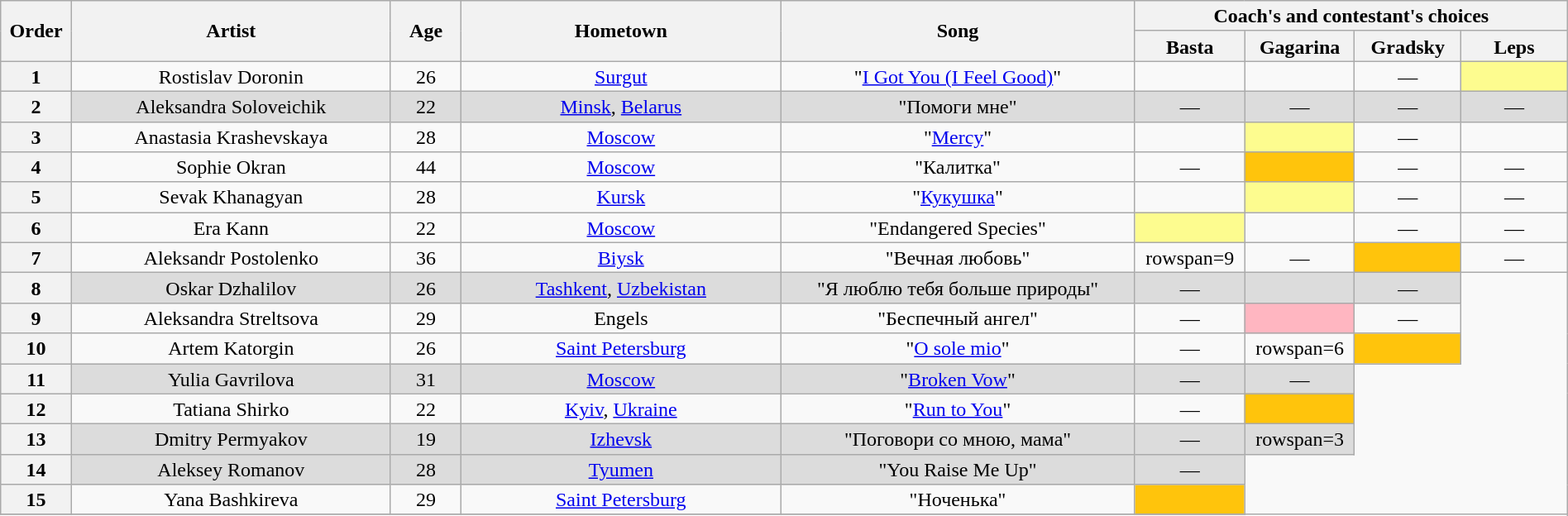<table class="wikitable" style="text-align:center; line-height:17px; width:100%;">
<tr>
<th scope="col" rowspan="2" style="width:04%;">Order</th>
<th scope="col" rowspan="2" style="width:18%;">Artist</th>
<th scope="col" rowspan="2" style="width:04%;">Age</th>
<th scope="col" rowspan="2" style="width:18%;">Hometown</th>
<th scope="col" rowspan="2" style="width:20%;">Song</th>
<th scope="col" colspan="4" style="width:24%;">Coach's and contestant's choices</th>
</tr>
<tr>
<th style="width:06%;">Basta</th>
<th style="width:06%;">Gagarina</th>
<th style="width:06%;">Gradsky</th>
<th style="width:06%;">Leps</th>
</tr>
<tr>
<th>1</th>
<td>Rostislav Doronin</td>
<td>26</td>
<td><a href='#'>Surgut</a></td>
<td>"<a href='#'>I Got You (I Feel Good)</a>"</td>
<td><strong></strong></td>
<td><strong></strong></td>
<td>—</td>
<td style="background:#fdfc8f;"><strong></strong></td>
</tr>
<tr style="background:#DCDCDC;">
<th>2</th>
<td>Aleksandra Soloveichik</td>
<td>22</td>
<td><a href='#'>Minsk</a>, <a href='#'>Belarus</a></td>
<td>"Помоги мне"</td>
<td>—</td>
<td>—</td>
<td>—</td>
<td>—</td>
</tr>
<tr>
<th>3</th>
<td>Anastasia Krashevskaya</td>
<td>28</td>
<td><a href='#'>Moscow</a></td>
<td>"<a href='#'>Mercy</a>"</td>
<td><strong></strong></td>
<td style="background:#fdfc8f;"><strong></strong></td>
<td>—</td>
<td><strong></strong></td>
</tr>
<tr>
<th>4</th>
<td>Sophie Okran</td>
<td>44</td>
<td><a href='#'>Moscow</a></td>
<td>"Калитка"</td>
<td>—</td>
<td style="background:#FFC40C;"><strong></strong></td>
<td>—</td>
<td>—</td>
</tr>
<tr>
<th>5</th>
<td>Sevak Khanagyan</td>
<td>28</td>
<td><a href='#'>Kursk</a></td>
<td>"<a href='#'>Кукушка</a>"</td>
<td><strong></strong></td>
<td style="background:#fdfc8f;"><strong></strong></td>
<td>—</td>
<td>—</td>
</tr>
<tr>
<th>6</th>
<td>Era Kann</td>
<td>22</td>
<td><a href='#'>Moscow</a></td>
<td>"Endangered Species"</td>
<td style="background:#fdfc8f;"><strong></strong></td>
<td><strong></strong></td>
<td>—</td>
<td>—</td>
</tr>
<tr>
<th>7</th>
<td>Aleksandr Postolenko</td>
<td>36</td>
<td><a href='#'>Biysk</a></td>
<td>"Вечная любовь"</td>
<td>rowspan=9 </td>
<td>—</td>
<td style="background:#FFC40C;"><strong></strong></td>
<td>—</td>
</tr>
<tr style="background:#DCDCDC;">
<th>8</th>
<td>Oskar Dzhalilov</td>
<td>26</td>
<td><a href='#'>Tashkent</a>, <a href='#'>Uzbekistan</a></td>
<td>"Я люблю тебя больше природы"</td>
<td>—</td>
<td></td>
<td>—</td>
</tr>
<tr>
<th>9</th>
<td>Aleksandra Streltsova</td>
<td>29</td>
<td>Engels</td>
<td>"Беспечный ангел"</td>
<td>—</td>
<td style="background:lightpink;"><strong></strong></td>
<td>—</td>
</tr>
<tr>
<th>10</th>
<td>Artem Katorgin</td>
<td>26</td>
<td><a href='#'>Saint Petersburg</a></td>
<td>"<a href='#'>O sole mio</a>"</td>
<td>—</td>
<td>rowspan=6 </td>
<td style="background:#FFC40C;"><strong></strong></td>
</tr>
<tr style="background:#DCDCDC;">
<th>11</th>
<td>Yulia Gavrilova</td>
<td>31</td>
<td><a href='#'>Moscow</a></td>
<td>"<a href='#'>Broken Vow</a>"</td>
<td>—</td>
<td>—</td>
</tr>
<tr>
<th>12</th>
<td>Tatiana Shirko</td>
<td>22</td>
<td><a href='#'>Kyiv</a>, <a href='#'>Ukraine</a></td>
<td>"<a href='#'>Run to You</a>"</td>
<td>—</td>
<td style="background:#FFC40C;"><strong></strong></td>
</tr>
<tr style="background:#DCDCDC;">
<th>13</th>
<td>Dmitry Permyakov</td>
<td>19</td>
<td><a href='#'>Izhevsk</a></td>
<td>"Поговори со мною, мама"</td>
<td>—</td>
<td>rowspan=3 </td>
</tr>
<tr style="background:#DCDCDC;">
<th>14</th>
<td>Aleksey Romanov</td>
<td>28</td>
<td><a href='#'>Tyumen</a></td>
<td>"You Raise Me Up"</td>
<td>—</td>
</tr>
<tr>
<th>15</th>
<td>Yana Bashkireva</td>
<td>29</td>
<td><a href='#'>Saint Petersburg</a></td>
<td>"Ноченька"</td>
<td style="background:#FFC40C;"><strong></strong></td>
</tr>
<tr>
</tr>
</table>
